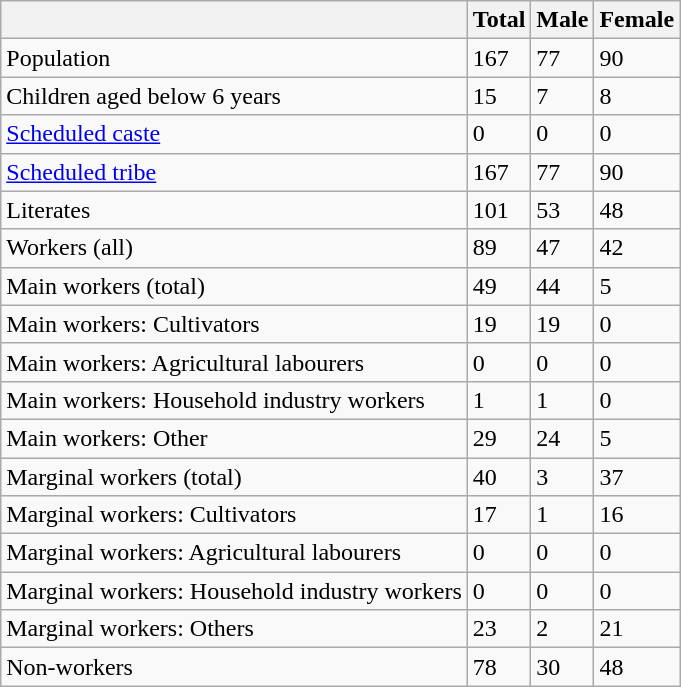<table class="wikitable sortable">
<tr>
<th></th>
<th>Total</th>
<th>Male</th>
<th>Female</th>
</tr>
<tr>
<td>Population</td>
<td>167</td>
<td>77</td>
<td>90</td>
</tr>
<tr>
<td>Children aged below 6 years</td>
<td>15</td>
<td>7</td>
<td>8</td>
</tr>
<tr>
<td><a href='#'>Scheduled caste</a></td>
<td>0</td>
<td>0</td>
<td>0</td>
</tr>
<tr>
<td><a href='#'>Scheduled tribe</a></td>
<td>167</td>
<td>77</td>
<td>90</td>
</tr>
<tr>
<td>Literates</td>
<td>101</td>
<td>53</td>
<td>48</td>
</tr>
<tr>
<td>Workers (all)</td>
<td>89</td>
<td>47</td>
<td>42</td>
</tr>
<tr>
<td>Main workers (total)</td>
<td>49</td>
<td>44</td>
<td>5</td>
</tr>
<tr>
<td>Main workers: Cultivators</td>
<td>19</td>
<td>19</td>
<td>0</td>
</tr>
<tr>
<td>Main workers: Agricultural labourers</td>
<td>0</td>
<td>0</td>
<td>0</td>
</tr>
<tr>
<td>Main workers: Household industry workers</td>
<td>1</td>
<td>1</td>
<td>0</td>
</tr>
<tr>
<td>Main workers: Other</td>
<td>29</td>
<td>24</td>
<td>5</td>
</tr>
<tr>
<td>Marginal workers (total)</td>
<td>40</td>
<td>3</td>
<td>37</td>
</tr>
<tr>
<td>Marginal workers: Cultivators</td>
<td>17</td>
<td>1</td>
<td>16</td>
</tr>
<tr>
<td>Marginal workers: Agricultural labourers</td>
<td>0</td>
<td>0</td>
<td>0</td>
</tr>
<tr>
<td>Marginal workers: Household industry workers</td>
<td>0</td>
<td>0</td>
<td>0</td>
</tr>
<tr>
<td>Marginal workers: Others</td>
<td>23</td>
<td>2</td>
<td>21</td>
</tr>
<tr>
<td>Non-workers</td>
<td>78</td>
<td>30</td>
<td>48</td>
</tr>
</table>
